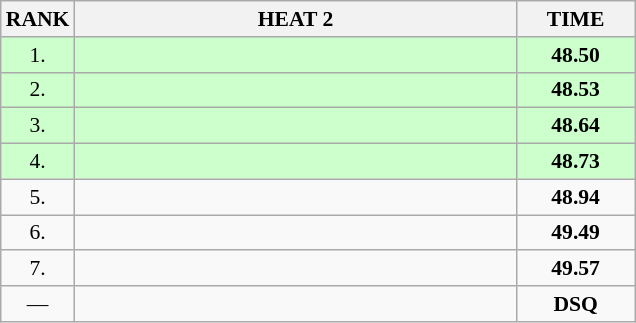<table class="wikitable" style="border-collapse: collapse; font-size: 90%;">
<tr>
<th>RANK</th>
<th style="width: 20em">HEAT 2</th>
<th style="width: 5em">TIME</th>
</tr>
<tr style="background:#ccffcc;">
<td align="center">1.</td>
<td></td>
<td align="center"><strong>48.50</strong></td>
</tr>
<tr style="background:#ccffcc;">
<td align="center">2.</td>
<td></td>
<td align="center"><strong>48.53</strong></td>
</tr>
<tr style="background:#ccffcc;">
<td align="center">3.</td>
<td></td>
<td align="center"><strong>48.64</strong></td>
</tr>
<tr style="background:#ccffcc;">
<td align="center">4.</td>
<td></td>
<td align="center"><strong>48.73</strong></td>
</tr>
<tr>
<td align="center">5.</td>
<td></td>
<td align="center"><strong>48.94</strong></td>
</tr>
<tr>
<td align="center">6.</td>
<td></td>
<td align="center"><strong>49.49</strong></td>
</tr>
<tr>
<td align="center">7.</td>
<td></td>
<td align="center"><strong>49.57</strong></td>
</tr>
<tr>
<td align="center">—</td>
<td></td>
<td align="center"><strong>DSQ</strong></td>
</tr>
</table>
